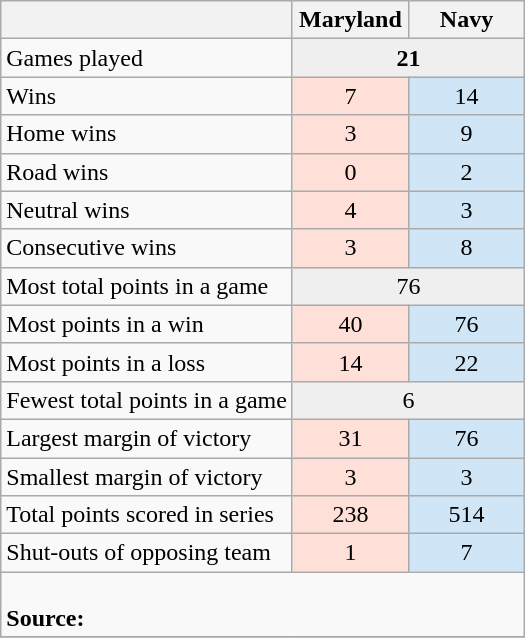<table class="wikitable">
<tr>
<th></th>
<th width=70>Maryland</th>
<th width=70>Navy</th>
</tr>
<tr>
<td>Games played</td>
<td align=center colspan=2 style="background:#efefef;"><strong>21</strong></td>
</tr>
<tr>
<td>Wins</td>
<td align=center style="background:#ffe0d8;">7</td>
<td align=center style="background:#d0e5f5;">14</td>
</tr>
<tr>
<td>Home wins</td>
<td align=center style="background:#ffe0d8;">3</td>
<td align=center style="background:#d0e5f5;">9</td>
</tr>
<tr>
<td>Road wins</td>
<td align=center style="background:#ffe0d8;">0</td>
<td align=center style="background:#d0e5f5;">2</td>
</tr>
<tr>
<td>Neutral wins</td>
<td align=center style="background:#ffe0d8;">4</td>
<td align=center style="background:#d0e5f5;">3</td>
</tr>
<tr>
<td>Consecutive wins</td>
<td align=center style="background:#ffe0d8;">3</td>
<td align=center style="background:#d0e5f5;">8</td>
</tr>
<tr>
<td>Most total points in a game</td>
<td align=center colspan=2 style="background:#efefef;">76</td>
</tr>
<tr>
<td>Most points in a win</td>
<td align=center style="background:#ffe0d8;">40</td>
<td align=center style="background:#d0e5f5;">76</td>
</tr>
<tr>
<td>Most points in a loss</td>
<td align=center style="background:#ffe0d8;">14</td>
<td align=center style="background:#d0e5f5;">22</td>
</tr>
<tr>
<td>Fewest total points in a game</td>
<td align=center colspan=2 style="background:#efefef;">6</td>
</tr>
<tr>
<td>Largest margin of victory</td>
<td align=center style="background:#ffe0d8;">31</td>
<td align=center style="background:#d0e5f5;">76</td>
</tr>
<tr>
<td>Smallest margin of victory</td>
<td align=center style="background:#ffe0d8;">3</td>
<td align=center style="background:#d0e5f5;">3</td>
</tr>
<tr>
<td>Total points scored in series</td>
<td align=center style="background:#ffe0d8;">238</td>
<td align=center style="background:#d0e5f5;">514</td>
</tr>
<tr>
<td>Shut-outs of opposing team</td>
<td align=center style="background:#ffe0d8;">1</td>
<td align=center style="background:#d0e5f5;">7</td>
</tr>
<tr>
<td colspan=3><div><br><strong>Source:</strong></div></td>
</tr>
<tr>
</tr>
</table>
